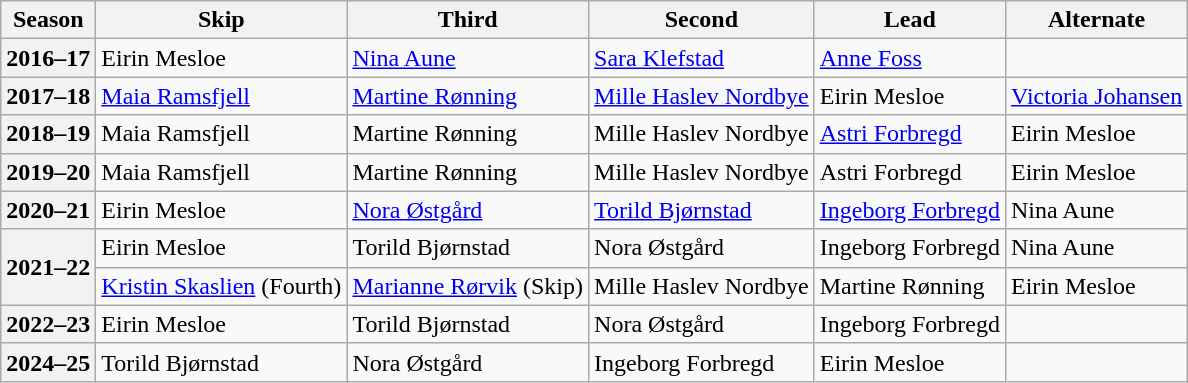<table class="wikitable">
<tr>
<th scope="col">Season</th>
<th scope="col">Skip</th>
<th scope="col">Third</th>
<th scope="col">Second</th>
<th scope="col">Lead</th>
<th scope="col">Alternate</th>
</tr>
<tr>
<th scope="row">2016–17</th>
<td>Eirin Mesloe</td>
<td><a href='#'>Nina Aune</a></td>
<td><a href='#'>Sara Klefstad</a></td>
<td><a href='#'>Anne Foss</a></td>
<td></td>
</tr>
<tr>
<th scope="row">2017–18</th>
<td><a href='#'>Maia Ramsfjell</a></td>
<td><a href='#'>Martine Rønning</a></td>
<td><a href='#'>Mille Haslev Nordbye</a></td>
<td>Eirin Mesloe</td>
<td><a href='#'>Victoria Johansen</a></td>
</tr>
<tr>
<th scope="row">2018–19</th>
<td>Maia Ramsfjell</td>
<td>Martine Rønning</td>
<td>Mille Haslev Nordbye</td>
<td><a href='#'>Astri Forbregd</a></td>
<td>Eirin Mesloe</td>
</tr>
<tr>
<th scope="row">2019–20</th>
<td>Maia Ramsfjell</td>
<td>Martine Rønning</td>
<td>Mille Haslev Nordbye</td>
<td>Astri Forbregd</td>
<td>Eirin Mesloe</td>
</tr>
<tr>
<th scope="row">2020–21</th>
<td>Eirin Mesloe</td>
<td><a href='#'>Nora Østgård</a></td>
<td><a href='#'>Torild Bjørnstad</a></td>
<td><a href='#'>Ingeborg Forbregd</a></td>
<td>Nina Aune</td>
</tr>
<tr>
<th scope="row" rowspan=2>2021–22</th>
<td>Eirin Mesloe</td>
<td>Torild Bjørnstad</td>
<td>Nora Østgård</td>
<td>Ingeborg Forbregd</td>
<td>Nina Aune</td>
</tr>
<tr>
<td><a href='#'>Kristin Skaslien</a> (Fourth)</td>
<td><a href='#'>Marianne Rørvik</a> (Skip)</td>
<td>Mille Haslev Nordbye</td>
<td>Martine Rønning</td>
<td>Eirin Mesloe</td>
</tr>
<tr>
<th scope="row">2022–23</th>
<td>Eirin Mesloe</td>
<td>Torild Bjørnstad</td>
<td>Nora Østgård</td>
<td>Ingeborg Forbregd</td>
<td></td>
</tr>
<tr>
<th scope="row">2024–25</th>
<td>Torild Bjørnstad</td>
<td>Nora Østgård</td>
<td>Ingeborg Forbregd</td>
<td>Eirin Mesloe</td>
<td></td>
</tr>
</table>
